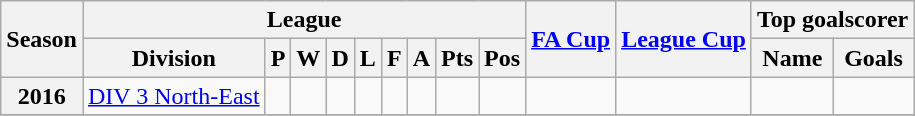<table class="wikitable" style="text-align: center">
<tr>
<th rowspan=2>Season</th>
<th colspan=9>League</th>
<th rowspan=2><a href='#'>FA Cup</a></th>
<th rowspan=2><a href='#'>League Cup</a></th>
<th colspan=2>Top goalscorer</th>
</tr>
<tr>
<th>Division</th>
<th>P</th>
<th>W</th>
<th>D</th>
<th>L</th>
<th>F</th>
<th>A</th>
<th>Pts</th>
<th>Pos</th>
<th>Name</th>
<th>Goals</th>
</tr>
<tr>
<th>2016</th>
<td><a href='#'>DIV 3 North-East</a></td>
<td></td>
<td></td>
<td></td>
<td></td>
<td></td>
<td></td>
<td></td>
<td></td>
<td></td>
<td></td>
<td></td>
<td></td>
</tr>
<tr>
</tr>
</table>
